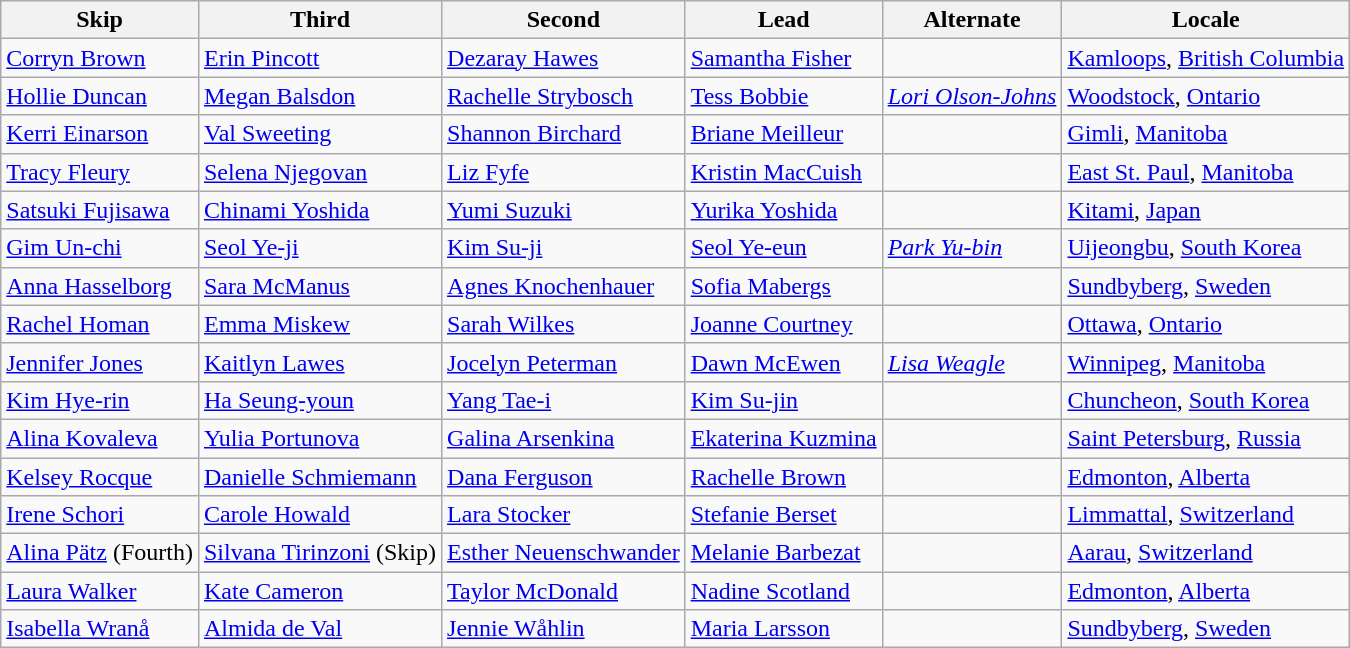<table class=wikitable>
<tr>
<th scope="col">Skip</th>
<th scope="col">Third</th>
<th scope="col">Second</th>
<th scope="col">Lead</th>
<th scope="col">Alternate</th>
<th scope="col">Locale</th>
</tr>
<tr>
<td><a href='#'>Corryn Brown</a></td>
<td><a href='#'>Erin Pincott</a></td>
<td><a href='#'>Dezaray Hawes</a></td>
<td><a href='#'>Samantha Fisher</a></td>
<td></td>
<td> <a href='#'>Kamloops</a>, <a href='#'>British Columbia</a></td>
</tr>
<tr>
<td><a href='#'>Hollie Duncan</a></td>
<td><a href='#'>Megan Balsdon</a></td>
<td><a href='#'>Rachelle Strybosch</a></td>
<td><a href='#'>Tess Bobbie</a></td>
<td><em><a href='#'>Lori Olson-Johns</a></em></td>
<td> <a href='#'>Woodstock</a>, <a href='#'>Ontario</a></td>
</tr>
<tr>
<td><a href='#'>Kerri Einarson</a></td>
<td><a href='#'>Val Sweeting</a></td>
<td><a href='#'>Shannon Birchard</a></td>
<td><a href='#'>Briane Meilleur</a></td>
<td></td>
<td> <a href='#'>Gimli</a>, <a href='#'>Manitoba</a></td>
</tr>
<tr>
<td><a href='#'>Tracy Fleury</a></td>
<td><a href='#'>Selena Njegovan</a></td>
<td><a href='#'>Liz Fyfe</a></td>
<td><a href='#'>Kristin MacCuish</a></td>
<td></td>
<td> <a href='#'>East St. Paul</a>, <a href='#'>Manitoba</a></td>
</tr>
<tr>
<td><a href='#'>Satsuki Fujisawa</a></td>
<td><a href='#'>Chinami Yoshida</a></td>
<td><a href='#'>Yumi Suzuki</a></td>
<td><a href='#'>Yurika Yoshida</a></td>
<td></td>
<td> <a href='#'>Kitami</a>, <a href='#'>Japan</a></td>
</tr>
<tr>
<td><a href='#'>Gim Un-chi</a></td>
<td><a href='#'>Seol Ye-ji</a></td>
<td><a href='#'>Kim Su-ji</a></td>
<td><a href='#'>Seol Ye-eun</a></td>
<td><em><a href='#'>Park Yu-bin</a></em></td>
<td> <a href='#'>Uijeongbu</a>, <a href='#'>South Korea</a></td>
</tr>
<tr>
<td><a href='#'>Anna Hasselborg</a></td>
<td><a href='#'>Sara McManus</a></td>
<td><a href='#'>Agnes Knochenhauer</a></td>
<td><a href='#'>Sofia Mabergs</a></td>
<td></td>
<td> <a href='#'>Sundbyberg</a>, <a href='#'>Sweden</a></td>
</tr>
<tr>
<td><a href='#'>Rachel Homan</a></td>
<td><a href='#'>Emma Miskew</a></td>
<td><a href='#'>Sarah Wilkes</a></td>
<td><a href='#'>Joanne Courtney</a></td>
<td></td>
<td> <a href='#'>Ottawa</a>, <a href='#'>Ontario</a></td>
</tr>
<tr>
<td><a href='#'>Jennifer Jones</a></td>
<td><a href='#'>Kaitlyn Lawes</a></td>
<td><a href='#'>Jocelyn Peterman</a></td>
<td><a href='#'>Dawn McEwen</a></td>
<td><em><a href='#'>Lisa Weagle</a></em></td>
<td> <a href='#'>Winnipeg</a>, <a href='#'>Manitoba</a></td>
</tr>
<tr>
<td><a href='#'>Kim Hye-rin</a></td>
<td><a href='#'>Ha Seung-youn</a></td>
<td><a href='#'>Yang Tae-i</a></td>
<td><a href='#'>Kim Su-jin</a></td>
<td></td>
<td> <a href='#'>Chuncheon</a>, <a href='#'>South Korea</a></td>
</tr>
<tr>
<td><a href='#'>Alina Kovaleva</a></td>
<td><a href='#'>Yulia Portunova</a></td>
<td><a href='#'>Galina Arsenkina</a></td>
<td><a href='#'>Ekaterina Kuzmina</a></td>
<td></td>
<td> <a href='#'>Saint Petersburg</a>, <a href='#'>Russia</a></td>
</tr>
<tr>
<td><a href='#'>Kelsey Rocque</a></td>
<td><a href='#'>Danielle Schmiemann</a></td>
<td><a href='#'>Dana Ferguson</a></td>
<td><a href='#'>Rachelle Brown</a></td>
<td></td>
<td> <a href='#'>Edmonton</a>, <a href='#'>Alberta</a></td>
</tr>
<tr>
<td><a href='#'>Irene Schori</a></td>
<td><a href='#'>Carole Howald</a></td>
<td><a href='#'>Lara Stocker</a></td>
<td><a href='#'>Stefanie Berset</a></td>
<td></td>
<td> <a href='#'>Limmattal</a>, <a href='#'>Switzerland</a></td>
</tr>
<tr>
<td><a href='#'>Alina Pätz</a> (Fourth)</td>
<td><a href='#'>Silvana Tirinzoni</a> (Skip)</td>
<td><a href='#'>Esther Neuenschwander</a></td>
<td><a href='#'>Melanie Barbezat</a></td>
<td></td>
<td> <a href='#'>Aarau</a>, <a href='#'>Switzerland</a></td>
</tr>
<tr>
<td><a href='#'>Laura Walker</a></td>
<td><a href='#'>Kate Cameron</a></td>
<td><a href='#'>Taylor McDonald</a></td>
<td><a href='#'>Nadine Scotland</a></td>
<td></td>
<td> <a href='#'>Edmonton</a>, <a href='#'>Alberta</a></td>
</tr>
<tr>
<td><a href='#'>Isabella Wranå</a></td>
<td><a href='#'>Almida de Val</a></td>
<td><a href='#'>Jennie Wåhlin</a></td>
<td><a href='#'>Maria Larsson</a></td>
<td></td>
<td> <a href='#'>Sundbyberg</a>, <a href='#'>Sweden</a></td>
</tr>
</table>
